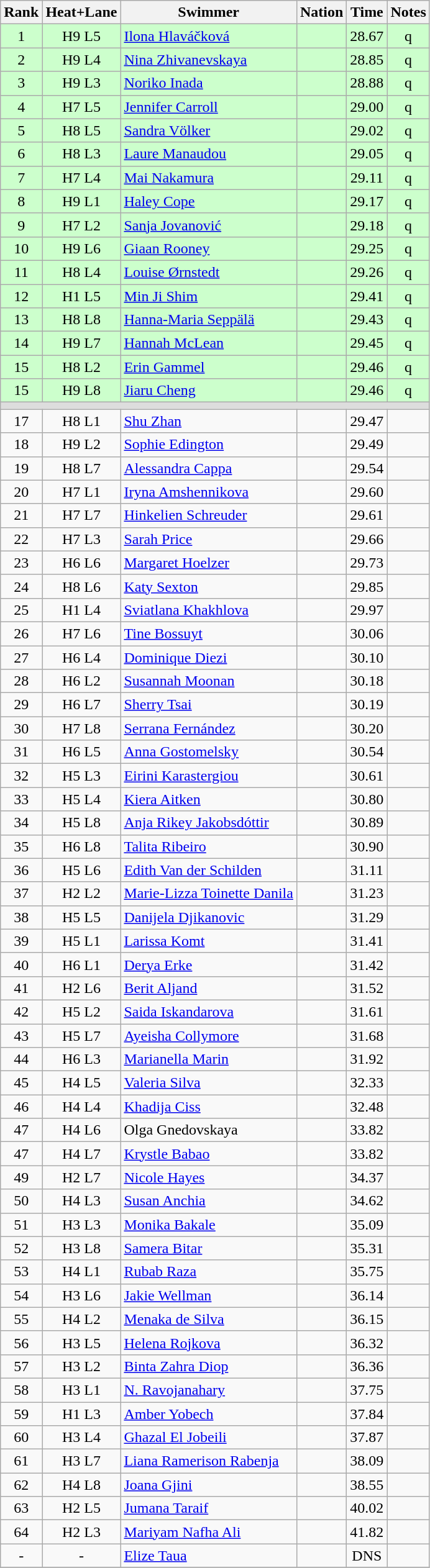<table class="wikitable sortable" style="text-align:center">
<tr>
<th>Rank</th>
<th>Heat+Lane</th>
<th>Swimmer</th>
<th>Nation</th>
<th>Time</th>
<th>Notes</th>
</tr>
<tr bgcolor=ccffcc>
<td>1</td>
<td>H9 L5</td>
<td align=left><a href='#'>Ilona Hlaváčková</a></td>
<td align=left></td>
<td>28.67</td>
<td>q</td>
</tr>
<tr bgcolor=ccffcc>
<td>2</td>
<td>H9 L4</td>
<td align=left><a href='#'>Nina Zhivanevskaya</a></td>
<td align=left></td>
<td>28.85</td>
<td>q</td>
</tr>
<tr bgcolor=ccffcc>
<td>3</td>
<td>H9 L3</td>
<td align=left><a href='#'>Noriko Inada</a></td>
<td align=left></td>
<td>28.88</td>
<td>q</td>
</tr>
<tr bgcolor=ccffcc>
<td>4</td>
<td>H7 L5</td>
<td align=left><a href='#'>Jennifer Carroll</a></td>
<td align=left></td>
<td>29.00</td>
<td>q</td>
</tr>
<tr bgcolor=ccffcc>
<td>5</td>
<td>H8 L5</td>
<td align=left><a href='#'>Sandra Völker</a></td>
<td align=left></td>
<td>29.02</td>
<td>q</td>
</tr>
<tr bgcolor=ccffcc>
<td>6</td>
<td>H8 L3</td>
<td align=left><a href='#'>Laure Manaudou</a></td>
<td align=left></td>
<td>29.05</td>
<td>q</td>
</tr>
<tr bgcolor=ccffcc>
<td>7</td>
<td>H7 L4</td>
<td align=left><a href='#'>Mai Nakamura</a></td>
<td align=left></td>
<td>29.11</td>
<td>q</td>
</tr>
<tr bgcolor=ccffcc>
<td>8</td>
<td>H9 L1</td>
<td align=left><a href='#'>Haley Cope</a></td>
<td align=left></td>
<td>29.17</td>
<td>q</td>
</tr>
<tr bgcolor=ccffcc>
<td>9</td>
<td>H7 L2</td>
<td align=left><a href='#'>Sanja Jovanović</a></td>
<td align=left></td>
<td>29.18</td>
<td>q</td>
</tr>
<tr bgcolor=ccffcc>
<td>10</td>
<td>H9 L6</td>
<td align=left><a href='#'>Giaan Rooney</a></td>
<td align=left></td>
<td>29.25</td>
<td>q</td>
</tr>
<tr bgcolor=ccffcc>
<td>11</td>
<td>H8 L4</td>
<td align=left><a href='#'>Louise Ørnstedt</a></td>
<td align=left></td>
<td>29.26</td>
<td>q</td>
</tr>
<tr bgcolor=ccffcc>
<td>12</td>
<td>H1 L5</td>
<td align=left><a href='#'>Min Ji Shim</a></td>
<td align=left></td>
<td>29.41</td>
<td>q</td>
</tr>
<tr bgcolor=ccffcc>
<td>13</td>
<td>H8 L8</td>
<td align=left><a href='#'>Hanna-Maria Seppälä</a></td>
<td align=left></td>
<td>29.43</td>
<td>q</td>
</tr>
<tr bgcolor=ccffcc>
<td>14</td>
<td>H9 L7</td>
<td align=left><a href='#'>Hannah McLean</a></td>
<td align=left></td>
<td>29.45</td>
<td>q</td>
</tr>
<tr bgcolor=ccffcc>
<td>15</td>
<td>H8 L2</td>
<td align=left><a href='#'>Erin Gammel</a></td>
<td align=left></td>
<td>29.46</td>
<td>q</td>
</tr>
<tr bgcolor=ccffcc>
<td>15</td>
<td>H9 L8</td>
<td align=left><a href='#'>Jiaru Cheng</a></td>
<td align=left></td>
<td>29.46</td>
<td>q</td>
</tr>
<tr bgcolor=#DDDDDD>
<td colspan=6></td>
</tr>
<tr>
<td>17</td>
<td>H8 L1</td>
<td align=left><a href='#'>Shu Zhan</a></td>
<td align=left></td>
<td>29.47</td>
<td></td>
</tr>
<tr>
<td>18</td>
<td>H9 L2</td>
<td align=left><a href='#'>Sophie Edington</a></td>
<td align=left></td>
<td>29.49</td>
<td></td>
</tr>
<tr>
<td>19</td>
<td>H8 L7</td>
<td align=left><a href='#'>Alessandra Cappa</a></td>
<td align=left></td>
<td>29.54</td>
<td></td>
</tr>
<tr>
<td>20</td>
<td>H7 L1</td>
<td align=left><a href='#'>Iryna Amshennikova</a></td>
<td align=left></td>
<td>29.60</td>
<td></td>
</tr>
<tr>
<td>21</td>
<td>H7 L7</td>
<td align=left><a href='#'>Hinkelien Schreuder</a></td>
<td align=left></td>
<td>29.61</td>
<td></td>
</tr>
<tr>
<td>22</td>
<td>H7 L3</td>
<td align=left><a href='#'>Sarah Price</a></td>
<td align=left></td>
<td>29.66</td>
<td></td>
</tr>
<tr>
<td>23</td>
<td>H6 L6</td>
<td align=left><a href='#'>Margaret Hoelzer</a></td>
<td align=left></td>
<td>29.73</td>
<td></td>
</tr>
<tr>
<td>24</td>
<td>H8 L6</td>
<td align=left><a href='#'>Katy Sexton</a></td>
<td align=left></td>
<td>29.85</td>
<td></td>
</tr>
<tr>
<td>25</td>
<td>H1 L4</td>
<td align=left><a href='#'>Sviatlana Khakhlova</a></td>
<td align=left></td>
<td>29.97</td>
<td></td>
</tr>
<tr>
<td>26</td>
<td>H7 L6</td>
<td align=left><a href='#'>Tine Bossuyt</a></td>
<td align=left></td>
<td>30.06</td>
<td></td>
</tr>
<tr>
<td>27</td>
<td>H6 L4</td>
<td align=left><a href='#'>Dominique Diezi</a></td>
<td align=left></td>
<td>30.10</td>
<td></td>
</tr>
<tr>
<td>28</td>
<td>H6 L2</td>
<td align=left><a href='#'>Susannah Moonan</a></td>
<td align=left></td>
<td>30.18</td>
<td></td>
</tr>
<tr>
<td>29</td>
<td>H6 L7</td>
<td align=left><a href='#'>Sherry Tsai</a></td>
<td align=left></td>
<td>30.19</td>
<td></td>
</tr>
<tr>
<td>30</td>
<td>H7 L8</td>
<td align=left><a href='#'>Serrana Fernández</a></td>
<td align=left></td>
<td>30.20</td>
<td></td>
</tr>
<tr>
<td>31</td>
<td>H6 L5</td>
<td align=left><a href='#'>Anna Gostomelsky</a></td>
<td align=left></td>
<td>30.54</td>
<td></td>
</tr>
<tr>
<td>32</td>
<td>H5 L3</td>
<td align=left><a href='#'>Eirini Karastergiou</a></td>
<td align=left></td>
<td>30.61</td>
<td></td>
</tr>
<tr>
<td>33</td>
<td>H5 L4</td>
<td align=left><a href='#'>Kiera Aitken</a></td>
<td align=left></td>
<td>30.80</td>
<td></td>
</tr>
<tr>
<td>34</td>
<td>H5 L8</td>
<td align=left><a href='#'>Anja Rikey Jakobsdóttir</a></td>
<td align=left></td>
<td>30.89</td>
<td></td>
</tr>
<tr>
<td>35</td>
<td>H6 L8</td>
<td align=left><a href='#'>Talita Ribeiro</a></td>
<td align=left></td>
<td>30.90</td>
<td></td>
</tr>
<tr>
<td>36</td>
<td>H5 L6</td>
<td align=left><a href='#'>Edith Van der Schilden</a></td>
<td align=left></td>
<td>31.11</td>
<td></td>
</tr>
<tr>
<td>37</td>
<td>H2 L2</td>
<td align=left><a href='#'>Marie-Lizza Toinette Danila</a></td>
<td align=left></td>
<td>31.23</td>
<td></td>
</tr>
<tr>
<td>38</td>
<td>H5 L5</td>
<td align=left><a href='#'>Danijela Djikanovic</a></td>
<td align=left></td>
<td>31.29</td>
<td></td>
</tr>
<tr>
<td>39</td>
<td>H5 L1</td>
<td align=left><a href='#'>Larissa Komt</a></td>
<td align=left></td>
<td>31.41</td>
<td></td>
</tr>
<tr>
<td>40</td>
<td>H6 L1</td>
<td align=left><a href='#'>Derya Erke</a></td>
<td align=left></td>
<td>31.42</td>
<td></td>
</tr>
<tr>
<td>41</td>
<td>H2 L6</td>
<td align=left><a href='#'>Berit Aljand</a></td>
<td align=left></td>
<td>31.52</td>
<td></td>
</tr>
<tr>
<td>42</td>
<td>H5 L2</td>
<td align=left><a href='#'>Saida Iskandarova</a></td>
<td align=left></td>
<td>31.61</td>
<td></td>
</tr>
<tr>
<td>43</td>
<td>H5 L7</td>
<td align=left><a href='#'>Ayeisha Collymore</a></td>
<td align=left></td>
<td>31.68</td>
<td></td>
</tr>
<tr>
<td>44</td>
<td>H6 L3</td>
<td align=left><a href='#'>Marianella Marin</a></td>
<td align=left></td>
<td>31.92</td>
<td></td>
</tr>
<tr>
<td>45</td>
<td>H4 L5</td>
<td align=left><a href='#'>Valeria Silva</a></td>
<td align=left></td>
<td>32.33</td>
<td></td>
</tr>
<tr>
<td>46</td>
<td>H4 L4</td>
<td align=left><a href='#'>Khadija Ciss</a></td>
<td align=left></td>
<td>32.48</td>
<td></td>
</tr>
<tr>
<td>47</td>
<td>H4 L6</td>
<td align=left>Olga Gnedovskaya</td>
<td align=left></td>
<td>33.82</td>
<td></td>
</tr>
<tr>
<td>47</td>
<td>H4 L7</td>
<td align=left><a href='#'>Krystle Babao</a></td>
<td align=left></td>
<td>33.82</td>
<td></td>
</tr>
<tr>
<td>49</td>
<td>H2 L7</td>
<td align=left><a href='#'>Nicole Hayes</a></td>
<td align=left></td>
<td>34.37</td>
<td></td>
</tr>
<tr>
<td>50</td>
<td>H4 L3</td>
<td align=left><a href='#'>Susan Anchia</a></td>
<td align=left></td>
<td>34.62</td>
<td></td>
</tr>
<tr>
<td>51</td>
<td>H3 L3</td>
<td align=left><a href='#'>Monika Bakale</a></td>
<td align=left></td>
<td>35.09</td>
<td></td>
</tr>
<tr>
<td>52</td>
<td>H3 L8</td>
<td align=left><a href='#'>Samera Bitar</a></td>
<td align=left></td>
<td>35.31</td>
<td></td>
</tr>
<tr>
<td>53</td>
<td>H4 L1</td>
<td align=left><a href='#'>Rubab Raza</a></td>
<td align=left></td>
<td>35.75</td>
<td></td>
</tr>
<tr>
<td>54</td>
<td>H3 L6</td>
<td align=left><a href='#'>Jakie Wellman</a></td>
<td align=left></td>
<td>36.14</td>
<td></td>
</tr>
<tr>
<td>55</td>
<td>H4 L2</td>
<td align=left><a href='#'>Menaka de Silva</a></td>
<td align=left></td>
<td>36.15</td>
<td></td>
</tr>
<tr>
<td>56</td>
<td>H3 L5</td>
<td align=left><a href='#'>Helena Rojkova</a></td>
<td align=left></td>
<td>36.32</td>
<td></td>
</tr>
<tr>
<td>57</td>
<td>H3 L2</td>
<td align=left><a href='#'>Binta Zahra Diop</a></td>
<td align=left></td>
<td>36.36</td>
<td></td>
</tr>
<tr>
<td>58</td>
<td>H3 L1</td>
<td align=left><a href='#'>N. Ravojanahary</a></td>
<td align=left></td>
<td>37.75</td>
<td></td>
</tr>
<tr>
<td>59</td>
<td>H1 L3</td>
<td align=left><a href='#'>Amber Yobech</a></td>
<td align=left></td>
<td>37.84</td>
<td></td>
</tr>
<tr>
<td>60</td>
<td>H3 L4</td>
<td align=left><a href='#'>Ghazal El Jobeili</a></td>
<td align=left></td>
<td>37.87</td>
<td></td>
</tr>
<tr>
<td>61</td>
<td>H3 L7</td>
<td align=left><a href='#'>Liana Ramerison Rabenja</a></td>
<td align=left></td>
<td>38.09</td>
<td></td>
</tr>
<tr>
<td>62</td>
<td>H4 L8</td>
<td align=left><a href='#'>Joana Gjini</a></td>
<td align=left></td>
<td>38.55</td>
<td></td>
</tr>
<tr>
<td>63</td>
<td>H2 L5</td>
<td align=left><a href='#'>Jumana Taraif</a></td>
<td align=left></td>
<td>40.02</td>
<td></td>
</tr>
<tr>
<td>64</td>
<td>H2 L3</td>
<td align=left><a href='#'>Mariyam Nafha Ali</a></td>
<td align=left></td>
<td>41.82</td>
<td></td>
</tr>
<tr>
<td>-</td>
<td>-</td>
<td align=left><a href='#'>Elize Taua</a></td>
<td align=left></td>
<td>DNS</td>
<td></td>
</tr>
<tr>
</tr>
</table>
